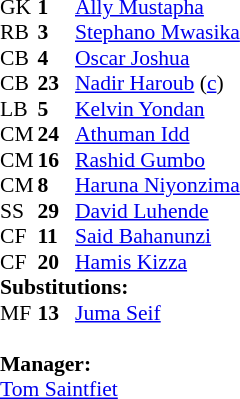<table style="font-size: 90%" cellspacing="0" cellpadding="0">
<tr>
<th width=25></th>
<th width=25></th>
</tr>
<tr>
<td>GK</td>
<td><strong>1</strong></td>
<td> <a href='#'>Ally Mustapha</a></td>
</tr>
<tr>
<td>RB</td>
<td><strong>3</strong></td>
<td> <a href='#'>Stephano Mwasika</a></td>
</tr>
<tr>
<td>CB</td>
<td><strong>4</strong></td>
<td> <a href='#'>Oscar Joshua</a></td>
</tr>
<tr>
<td>CB</td>
<td><strong>23</strong></td>
<td> <a href='#'>Nadir Haroub</a> (<a href='#'>c</a>)</td>
</tr>
<tr>
<td>LB</td>
<td><strong>5</strong></td>
<td> <a href='#'>Kelvin Yondan</a></td>
</tr>
<tr>
<td>CM</td>
<td><strong>24</strong></td>
<td> <a href='#'>Athuman Idd</a></td>
</tr>
<tr>
<td>CM</td>
<td><strong>16</strong></td>
<td> <a href='#'>Rashid Gumbo</a></td>
<td></td>
<td></td>
</tr>
<tr>
<td>CM</td>
<td><strong>8</strong></td>
<td> <a href='#'>Haruna Niyonzima</a></td>
</tr>
<tr>
<td>SS</td>
<td><strong>29</strong></td>
<td> <a href='#'>David Luhende</a></td>
</tr>
<tr>
<td>CF</td>
<td><strong>11</strong></td>
<td> <a href='#'>Said Bahanunzi</a></td>
</tr>
<tr>
<td>CF</td>
<td><strong>20</strong></td>
<td> <a href='#'>Hamis Kizza</a></td>
</tr>
<tr>
<td colspan=3><strong>Substitutions:</strong></td>
</tr>
<tr>
<td>MF</td>
<td><strong>13</strong></td>
<td> <a href='#'>Juma Seif</a></td>
<td></td>
<td></td>
</tr>
<tr>
<td> </td>
</tr>
<tr>
<td colspan=3><strong>Manager:</strong></td>
</tr>
<tr>
<td colspan=4> <a href='#'>Tom Saintfiet</a></td>
</tr>
</table>
